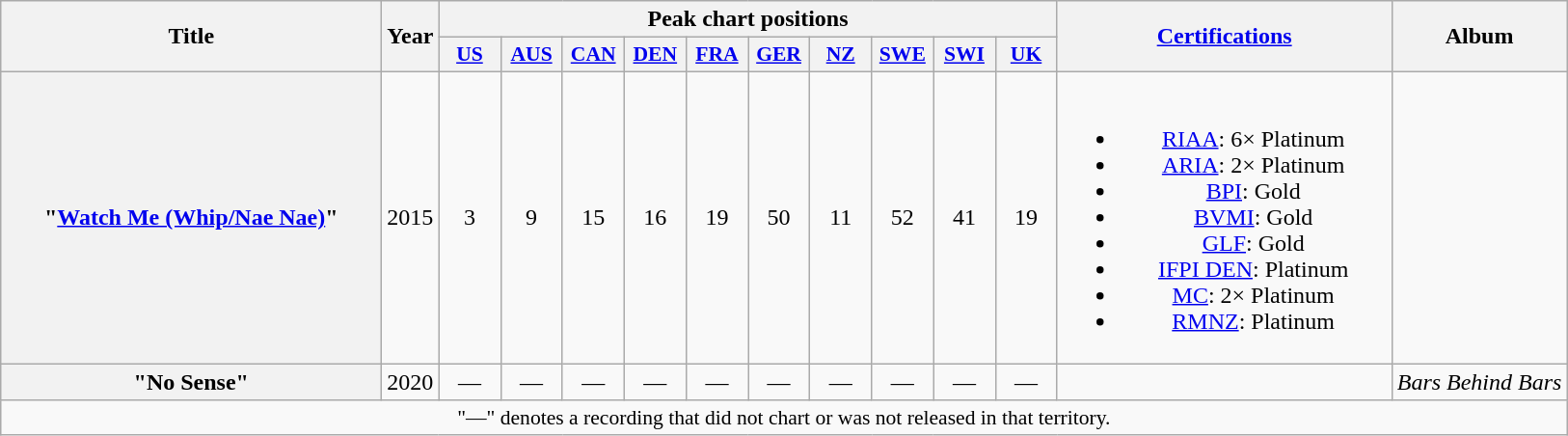<table class="wikitable plainrowheaders" style="text-align:center;">
<tr>
<th scope="col" rowspan="2" style="width:16em;">Title</th>
<th scope="col" rowspan="2" style="width:1em;">Year</th>
<th scope="col" colspan="10">Peak chart positions</th>
<th scope="col" rowspan="2" style="width:14em;"><a href='#'>Certifications</a></th>
<th scope="col" rowspan="2">Album</th>
</tr>
<tr>
<th scope="col" style="width:2.5em;font-size:90%;"><a href='#'>US</a><br></th>
<th scope="col" style="width:2.5em;font-size:90%;"><a href='#'>AUS</a><br></th>
<th scope="col" style="width:2.5em;font-size:90%;"><a href='#'>CAN</a><br></th>
<th scope="col" style="width:2.5em;font-size:90%;"><a href='#'>DEN</a><br></th>
<th scope="col" style="width:2.5em;font-size:90%;"><a href='#'>FRA</a><br></th>
<th scope="col" style="width:2.5em;font-size:90%;"><a href='#'>GER</a><br></th>
<th scope="col" style="width:2.5em;font-size:90%;"><a href='#'>NZ</a><br></th>
<th scope="col" style="width:2.5em;font-size:90%;"><a href='#'>SWE</a><br></th>
<th scope="col" style="width:2.5em;font-size:90%;"><a href='#'>SWI</a><br></th>
<th scope="col" style="width:2.5em;font-size:90%;"><a href='#'>UK</a><br></th>
</tr>
<tr>
<th scope="row">"<a href='#'>Watch Me (Whip/Nae Nae)</a>"</th>
<td>2015</td>
<td>3</td>
<td>9</td>
<td>15</td>
<td>16</td>
<td>19</td>
<td>50</td>
<td>11</td>
<td>52</td>
<td>41</td>
<td>19</td>
<td><br><ul><li><a href='#'>RIAA</a>: 6× Platinum</li><li><a href='#'>ARIA</a>: 2× Platinum</li><li><a href='#'>BPI</a>: Gold</li><li><a href='#'>BVMI</a>: Gold</li><li><a href='#'>GLF</a>: Gold</li><li><a href='#'>IFPI DEN</a>: Platinum</li><li><a href='#'>MC</a>: 2× Platinum</li><li><a href='#'>RMNZ</a>: Platinum</li></ul></td>
<td></td>
</tr>
<tr>
<th scope="row">"No Sense"</th>
<td>2020</td>
<td>—</td>
<td>—</td>
<td>—</td>
<td>—</td>
<td>—</td>
<td>—</td>
<td>—</td>
<td>—</td>
<td>—</td>
<td>—</td>
<td></td>
<td><em>Bars Behind Bars</em></td>
</tr>
<tr>
<td colspan="14" style="font-size:90%">"—" denotes a recording that did not chart or was not released in that territory.</td>
</tr>
</table>
